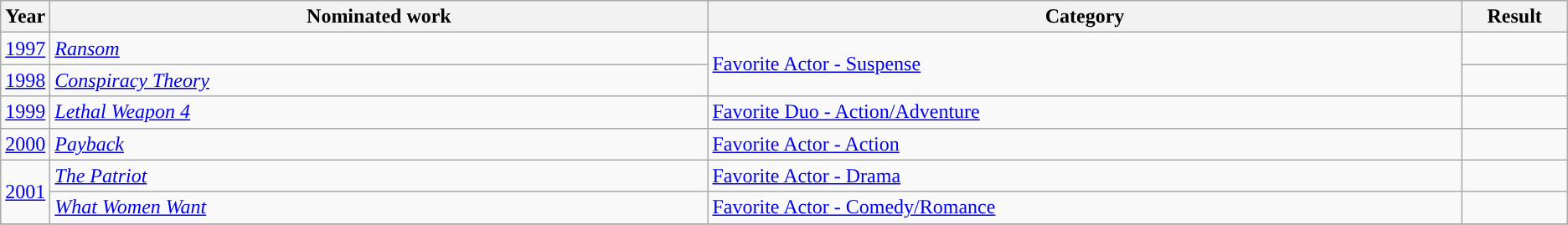<table class="wikitable">
<tr>
<th scope="col" style="width:1em;">Year</th>
<th scope="col" style="width:35em;">Nominated work</th>
<th scope="col" style="width:40em;">Category</th>
<th scope="col" style="width:5em;">Result</th>
</tr>
<tr>
<td><a href='#'>1997</a></td>
<td><em><a href='#'>Ransom</a></em></td>
<td rowspan="2"><a href='#'>Favorite Actor - Suspense</a></td>
<td></td>
</tr>
<tr>
<td><a href='#'>1998</a></td>
<td><em><a href='#'>Conspiracy Theory</a></em></td>
<td></td>
</tr>
<tr>
<td><a href='#'>1999</a></td>
<td><em><a href='#'>Lethal Weapon 4</a></em></td>
<td><a href='#'>Favorite Duo - Action/Adventure</a></td>
<td></td>
</tr>
<tr>
<td><a href='#'>2000</a></td>
<td><em><a href='#'>Payback</a></em></td>
<td><a href='#'>Favorite Actor - Action</a></td>
<td></td>
</tr>
<tr>
<td rowspan="2"><a href='#'>2001</a></td>
<td><em><a href='#'>The Patriot</a></em></td>
<td><a href='#'>Favorite Actor - Drama</a></td>
<td></td>
</tr>
<tr>
<td><em><a href='#'>What Women Want</a></em></td>
<td><a href='#'>Favorite Actor - Comedy/Romance</a></td>
<td></td>
</tr>
<tr>
</tr>
</table>
